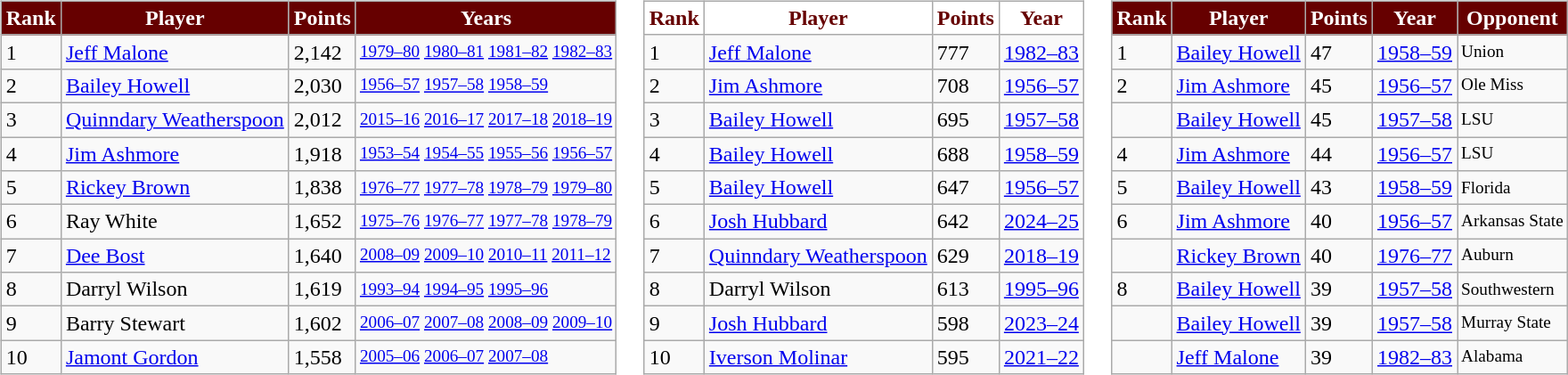<table>
<tr>
<td></td>
</tr>
<tr valign="top">
<td><br><table class="wikitable">
<tr>
<th style="background: #660000; color: #FFFFFF"><strong>Rank</strong></th>
<th style="background: #660000; color: #FFFFFF"><strong>Player</strong></th>
<th style="background: #660000; color: #FFFFFF"><strong>Points</strong></th>
<th style="background: #660000; color: #FFFFFF"><strong>Years</strong></th>
</tr>
<tr>
<td>1</td>
<td><a href='#'>Jeff Malone</a></td>
<td>2,142</td>
<td style="font-size:80%;"><a href='#'>1979–80</a> <a href='#'>1980–81</a> <a href='#'>1981–82</a> <a href='#'>1982–83</a></td>
</tr>
<tr>
<td>2</td>
<td><a href='#'>Bailey Howell</a></td>
<td>2,030</td>
<td style="font-size:80%;"><a href='#'>1956–57</a> <a href='#'>1957–58</a> <a href='#'>1958–59</a></td>
</tr>
<tr>
<td>3</td>
<td><a href='#'>Quinndary Weatherspoon</a></td>
<td>2,012</td>
<td style="font-size:80%;"><a href='#'>2015–16</a> <a href='#'>2016–17</a> <a href='#'>2017–18</a> <a href='#'>2018–19</a></td>
</tr>
<tr>
<td>4</td>
<td><a href='#'>Jim Ashmore</a></td>
<td>1,918</td>
<td style="font-size:80%;"><a href='#'>1953–54</a> <a href='#'>1954–55</a> <a href='#'>1955–56</a> <a href='#'>1956–57</a></td>
</tr>
<tr>
<td>5</td>
<td><a href='#'>Rickey Brown</a></td>
<td>1,838</td>
<td style="font-size:80%;"><a href='#'>1976–77</a> <a href='#'>1977–78</a> <a href='#'>1978–79</a> <a href='#'>1979–80</a></td>
</tr>
<tr>
<td>6</td>
<td>Ray White</td>
<td>1,652</td>
<td style="font-size:80%;"><a href='#'>1975–76</a> <a href='#'>1976–77</a> <a href='#'>1977–78</a> <a href='#'>1978–79</a></td>
</tr>
<tr>
<td>7</td>
<td><a href='#'>Dee Bost</a></td>
<td>1,640</td>
<td style="font-size:80%;"><a href='#'>2008–09</a> <a href='#'>2009–10</a> <a href='#'>2010–11</a> <a href='#'>2011–12</a></td>
</tr>
<tr>
<td>8</td>
<td>Darryl Wilson</td>
<td>1,619</td>
<td style="font-size:80%;"><a href='#'>1993–94</a> <a href='#'>1994–95</a> <a href='#'>1995–96</a></td>
</tr>
<tr>
<td>9</td>
<td>Barry Stewart</td>
<td>1,602</td>
<td style="font-size:80%;"><a href='#'>2006–07</a> <a href='#'>2007–08</a> <a href='#'>2008–09</a> <a href='#'>2009–10</a></td>
</tr>
<tr>
<td>10</td>
<td><a href='#'>Jamont Gordon</a></td>
<td>1,558</td>
<td style="font-size:80%;"><a href='#'>2005–06</a> <a href='#'>2006–07</a> <a href='#'>2007–08</a></td>
</tr>
</table>
</td>
<td><br><table class="wikitable">
<tr>
<th style="background: #FFFFFF; color: #660000"><strong>Rank</strong></th>
<th style="background: #FFFFFF; color: #660000"><strong>Player</strong></th>
<th style="background: #FFFFFF; color: #660000"><strong>Points</strong></th>
<th style="background: #FFFFFF; color: #660000"><strong>Year</strong></th>
</tr>
<tr>
<td>1</td>
<td><a href='#'>Jeff Malone</a></td>
<td>777</td>
<td><a href='#'>1982–83</a></td>
</tr>
<tr>
<td>2</td>
<td><a href='#'>Jim Ashmore</a></td>
<td>708</td>
<td><a href='#'>1956–57</a></td>
</tr>
<tr>
<td>3</td>
<td><a href='#'>Bailey Howell</a></td>
<td>695</td>
<td><a href='#'>1957–58</a></td>
</tr>
<tr>
<td>4</td>
<td><a href='#'>Bailey Howell</a></td>
<td>688</td>
<td><a href='#'>1958–59</a></td>
</tr>
<tr>
<td>5</td>
<td><a href='#'>Bailey Howell</a></td>
<td>647</td>
<td><a href='#'>1956–57</a></td>
</tr>
<tr>
<td>6</td>
<td><a href='#'>Josh Hubbard</a></td>
<td>642</td>
<td><a href='#'>2024–25</a></td>
</tr>
<tr>
<td>7</td>
<td><a href='#'>Quinndary Weatherspoon</a></td>
<td>629</td>
<td><a href='#'>2018–19</a></td>
</tr>
<tr>
<td>8</td>
<td>Darryl Wilson</td>
<td>613</td>
<td><a href='#'>1995–96</a></td>
</tr>
<tr>
<td>9</td>
<td><a href='#'>Josh Hubbard</a></td>
<td>598</td>
<td><a href='#'>2023–24</a></td>
</tr>
<tr>
<td>10</td>
<td><a href='#'>Iverson Molinar</a></td>
<td>595</td>
<td><a href='#'>2021–22</a></td>
</tr>
</table>
</td>
<td><br><table class="wikitable">
<tr>
<th style="background: #660000; color: #FFFFFF"><strong>Rank</strong></th>
<th style="background: #660000; color: #FFFFFF"><strong>Player</strong></th>
<th style="background: #660000; color: #FFFFFF"><strong>Points</strong></th>
<th style="background: #660000; color: #FFFFFF"><strong>Year</strong></th>
<th style="background: #660000; color: #FFFFFF"><strong>Opponent</strong></th>
</tr>
<tr>
<td>1</td>
<td><a href='#'>Bailey Howell</a></td>
<td>47</td>
<td><a href='#'>1958–59</a></td>
<td style="font-size:80%;">Union</td>
</tr>
<tr>
<td>2</td>
<td><a href='#'>Jim Ashmore</a></td>
<td>45</td>
<td><a href='#'>1956–57</a></td>
<td style="font-size:80%;">Ole Miss</td>
</tr>
<tr>
<td></td>
<td><a href='#'>Bailey Howell</a></td>
<td>45</td>
<td><a href='#'>1957–58</a></td>
<td style="font-size:80%;">LSU</td>
</tr>
<tr>
<td>4</td>
<td><a href='#'>Jim Ashmore</a></td>
<td>44</td>
<td><a href='#'>1956–57</a></td>
<td style="font-size:80%;">LSU</td>
</tr>
<tr>
<td>5</td>
<td><a href='#'>Bailey Howell</a></td>
<td>43</td>
<td><a href='#'>1958–59</a></td>
<td style="font-size:80%;">Florida</td>
</tr>
<tr>
<td>6</td>
<td><a href='#'>Jim Ashmore</a></td>
<td>40</td>
<td><a href='#'>1956–57</a></td>
<td style="font-size:80%;">Arkansas State</td>
</tr>
<tr>
<td></td>
<td><a href='#'>Rickey Brown</a></td>
<td>40</td>
<td><a href='#'>1976–77</a></td>
<td style="font-size:80%;">Auburn</td>
</tr>
<tr>
<td>8</td>
<td><a href='#'>Bailey Howell</a></td>
<td>39</td>
<td><a href='#'>1957–58</a></td>
<td style="font-size:80%;">Southwestern</td>
</tr>
<tr>
<td></td>
<td><a href='#'>Bailey Howell</a></td>
<td>39</td>
<td><a href='#'>1957–58</a></td>
<td style="font-size:80%;">Murray State</td>
</tr>
<tr>
<td></td>
<td><a href='#'>Jeff Malone</a></td>
<td>39</td>
<td><a href='#'>1982–83</a></td>
<td style="font-size:80%;">Alabama</td>
</tr>
</table>
</td>
</tr>
</table>
